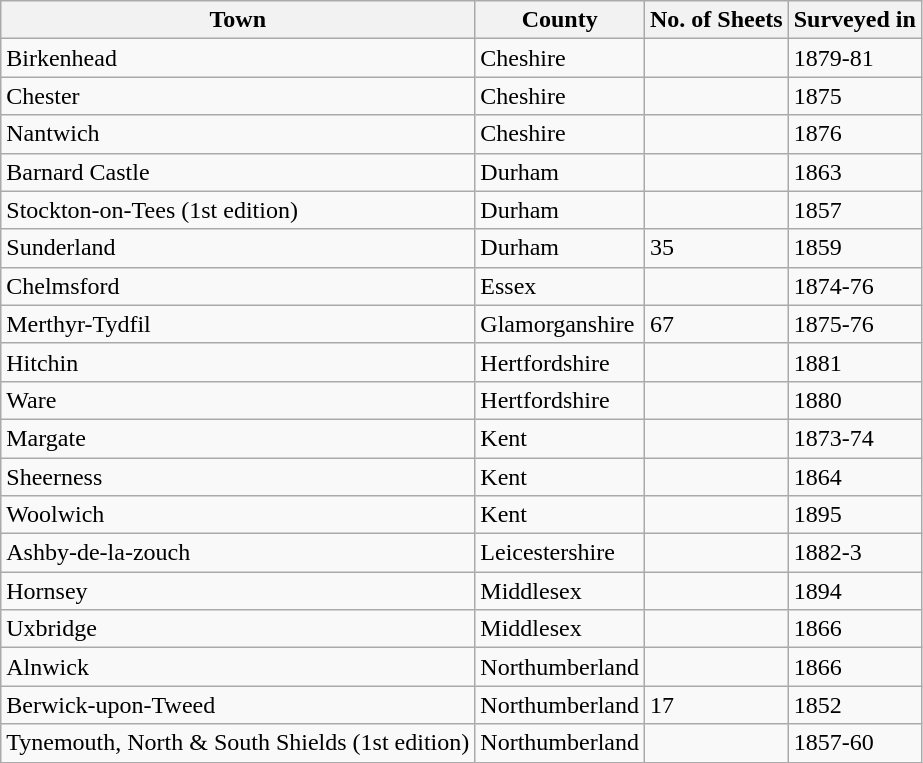<table class="wikitable sortable">
<tr>
<th scope="col">Town</th>
<th scope="col">County</th>
<th data-sort-type="number" scope="col">No. of Sheets</th>
<th scope="col">Surveyed in</th>
</tr>
<tr>
<td>Birkenhead</td>
<td>Cheshire</td>
<td></td>
<td>1879-81</td>
</tr>
<tr>
<td>Chester</td>
<td>Cheshire</td>
<td></td>
<td>1875</td>
</tr>
<tr>
<td>Nantwich</td>
<td>Cheshire</td>
<td></td>
<td>1876</td>
</tr>
<tr>
<td>Barnard Castle</td>
<td>Durham</td>
<td></td>
<td>1863</td>
</tr>
<tr>
<td>Stockton-on-Tees (1st edition)</td>
<td>Durham</td>
<td></td>
<td>1857</td>
</tr>
<tr>
<td>Sunderland</td>
<td>Durham</td>
<td>35</td>
<td>1859</td>
</tr>
<tr>
<td>Chelmsford</td>
<td>Essex</td>
<td></td>
<td>1874-76</td>
</tr>
<tr>
<td>Merthyr-Tydfil</td>
<td>Glamorganshire</td>
<td>67</td>
<td>1875-76</td>
</tr>
<tr>
<td>Hitchin</td>
<td>Hertfordshire</td>
<td></td>
<td>1881</td>
</tr>
<tr>
<td>Ware</td>
<td>Hertfordshire</td>
<td></td>
<td>1880</td>
</tr>
<tr>
<td>Margate</td>
<td>Kent</td>
<td></td>
<td>1873-74</td>
</tr>
<tr>
<td>Sheerness</td>
<td>Kent</td>
<td></td>
<td>1864</td>
</tr>
<tr>
<td>Woolwich</td>
<td>Kent</td>
<td></td>
<td>1895</td>
</tr>
<tr>
<td>Ashby-de-la-zouch</td>
<td>Leicestershire</td>
<td></td>
<td>1882-3</td>
</tr>
<tr>
<td>Hornsey</td>
<td>Middlesex</td>
<td></td>
<td>1894</td>
</tr>
<tr>
<td>Uxbridge</td>
<td>Middlesex</td>
<td></td>
<td>1866</td>
</tr>
<tr>
<td>Alnwick</td>
<td>Northumberland</td>
<td></td>
<td>1866</td>
</tr>
<tr>
<td>Berwick-upon-Tweed</td>
<td>Northumberland</td>
<td>17</td>
<td>1852</td>
</tr>
<tr>
<td>Tynemouth, North & South Shields (1st edition)</td>
<td>Northumberland</td>
<td></td>
<td>1857-60</td>
</tr>
</table>
